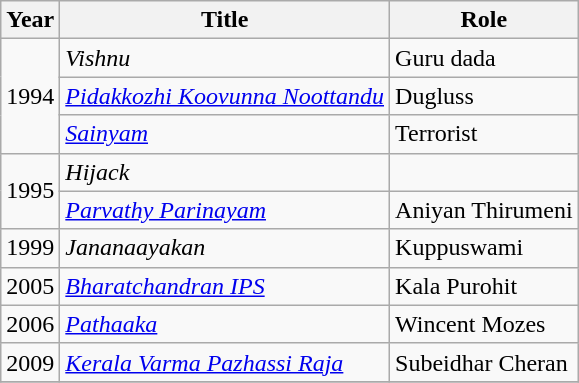<table class="wikitable sortable">
<tr>
<th>Year</th>
<th>Title</th>
<th>Role</th>
</tr>
<tr>
<td rowspan="3">1994</td>
<td><em>Vishnu</em></td>
<td>Guru dada</td>
</tr>
<tr>
<td><em><a href='#'>Pidakkozhi Koovunna Noottandu</a></em></td>
<td>Dugluss</td>
</tr>
<tr>
<td><em><a href='#'>Sainyam</a></em></td>
<td>Terrorist</td>
</tr>
<tr>
<td rowspan="2">1995</td>
<td><em>Hijack</em></td>
<td></td>
</tr>
<tr>
<td><em><a href='#'>Parvathy Parinayam</a></em></td>
<td>Aniyan Thirumeni</td>
</tr>
<tr>
<td>1999</td>
<td><em>Jananaayakan</em></td>
<td>Kuppuswami</td>
</tr>
<tr>
<td>2005</td>
<td><em><a href='#'>Bharatchandran IPS</a></em></td>
<td>Kala Purohit</td>
</tr>
<tr>
<td>2006</td>
<td><em><a href='#'>Pathaaka</a></em></td>
<td>Wincent Mozes</td>
</tr>
<tr>
<td>2009</td>
<td><em><a href='#'>Kerala Varma Pazhassi Raja</a></em></td>
<td>Subeidhar Cheran</td>
</tr>
<tr>
</tr>
</table>
